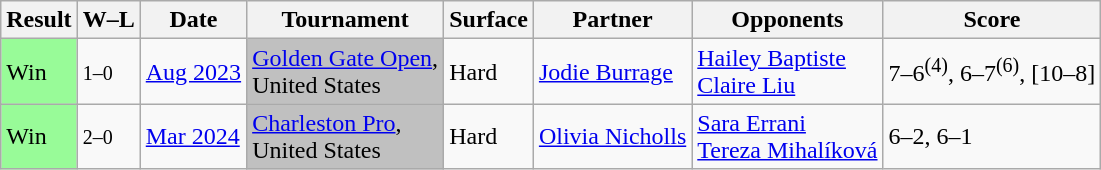<table class="sortable wikitable">
<tr>
<th>Result</th>
<th class=unsortable>W–L</th>
<th>Date</th>
<th>Tournament</th>
<th>Surface</th>
<th>Partner</th>
<th>Opponents</th>
<th class=unsortable>Score</th>
</tr>
<tr>
<td bgcolor=98fb98>Win</td>
<td><small>1–0</small></td>
<td><a href='#'>Aug 2023</a></td>
<td style="background:silver;"><a href='#'>Golden Gate Open</a>, <br>United States</td>
<td>Hard</td>
<td> <a href='#'>Jodie Burrage</a></td>
<td> <a href='#'>Hailey Baptiste</a> <br>  <a href='#'>Claire Liu</a></td>
<td>7–6<sup>(4)</sup>, 6–7<sup>(6)</sup>, [10–8]</td>
</tr>
<tr>
<td bgcolor=98fb98>Win</td>
<td><small>2–0</small></td>
<td><a href='#'>Mar 2024</a></td>
<td bgcolor=silver><a href='#'>Charleston Pro</a>, <br>United States</td>
<td>Hard</td>
<td> <a href='#'>Olivia Nicholls</a></td>
<td> <a href='#'>Sara Errani</a> <br>  <a href='#'>Tereza Mihalíková</a></td>
<td>6–2, 6–1</td>
</tr>
</table>
